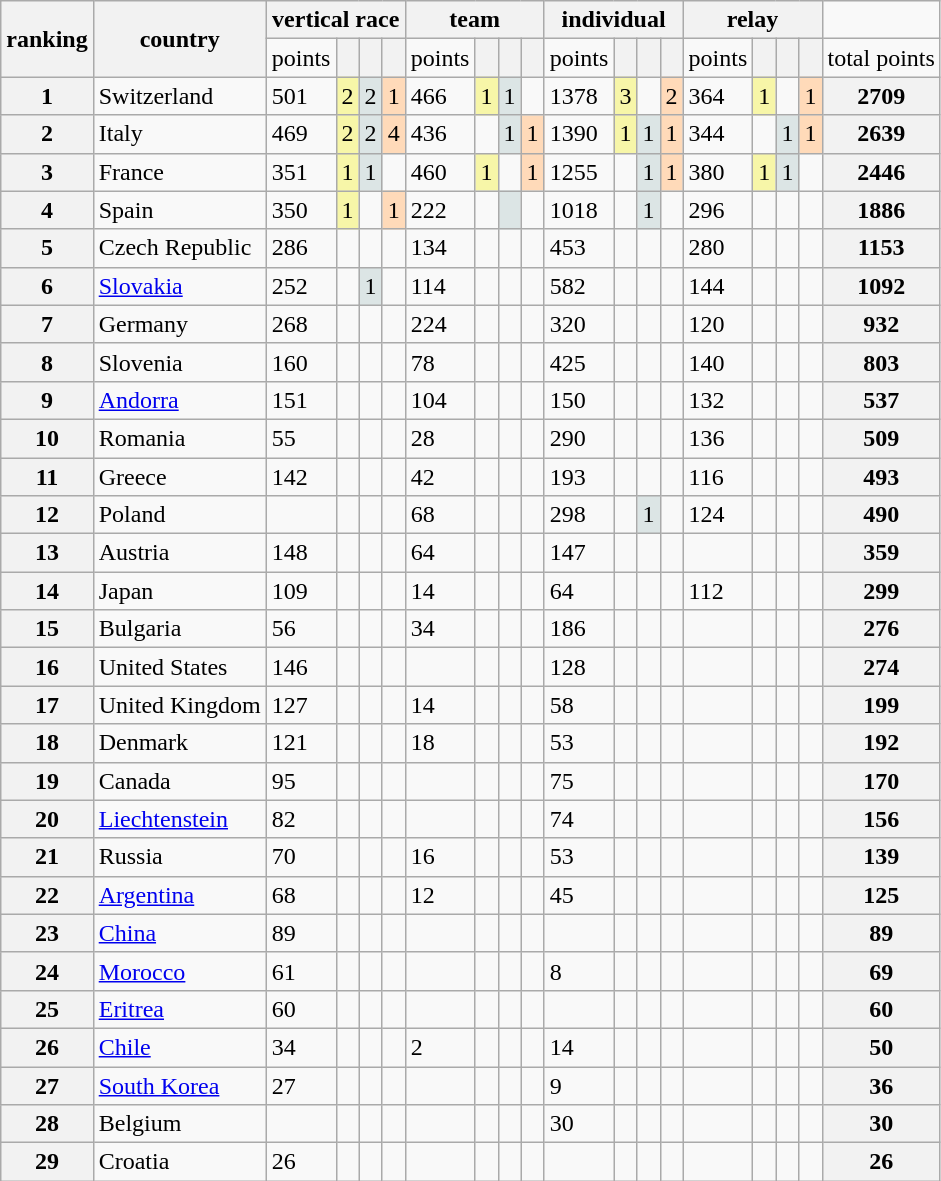<table class="wikitable">
<tr>
<th rowspan="2">ranking</th>
<th rowspan="2">country</th>
<th colspan="4">vertical race</th>
<th colspan="4">team</th>
<th colspan="4">individual</th>
<th colspan="4">relay</th>
<td></td>
</tr>
<tr>
<td>points</td>
<th bgcolor="gold"></th>
<th bgcolor="silver"></th>
<th bgcolor="#cc9966"></th>
<td>points</td>
<th bgcolor="gold"></th>
<th bgcolor="silver"></th>
<th bgcolor="#cc9966"></th>
<td>points</td>
<th bgcolor="gold"></th>
<th bgcolor="silver"></th>
<th bgcolor="#cc9966"></th>
<td>points</td>
<th bgcolor="gold"></th>
<th bgcolor="silver"></th>
<th bgcolor="#cc9966"></th>
<td>total points</td>
</tr>
<tr>
<th>1</th>
<td> Switzerland</td>
<td>501</td>
<td bgcolor="#F7F6A8">2</td>
<td bgcolor="#DCE5E5">2</td>
<td bgcolor="#FFDAB9">1</td>
<td>466</td>
<td bgcolor="#F7F6A8">1</td>
<td bgcolor="#DCE5E5">1</td>
<td></td>
<td>1378</td>
<td bgcolor="#F7F6A8">3</td>
<td></td>
<td bgcolor="#FFDAB9">2</td>
<td>364</td>
<td bgcolor="#F7F6A8">1</td>
<td></td>
<td bgcolor="#FFDAB9">1</td>
<th>2709</th>
</tr>
<tr>
<th>2</th>
<td> Italy</td>
<td>469</td>
<td bgcolor="#F7F6A8">2</td>
<td bgcolor="#DCE5E5">2</td>
<td bgcolor="#FFDAB9">4</td>
<td>436</td>
<td></td>
<td bgcolor="#DCE5E5">1</td>
<td bgcolor="#FFDAB9">1</td>
<td>1390</td>
<td bgcolor="#F7F6A8">1</td>
<td bgcolor="#DCE5E5">1</td>
<td bgcolor="#FFDAB9">1</td>
<td>344</td>
<td></td>
<td bgcolor="#DCE5E5">1</td>
<td bgcolor="#FFDAB9">1</td>
<th>2639</th>
</tr>
<tr>
<th>3</th>
<td> France</td>
<td>351</td>
<td bgcolor="#F7F6A8">1</td>
<td bgcolor="#DCE5E5">1</td>
<td></td>
<td>460</td>
<td bgcolor="#F7F6A8">1</td>
<td></td>
<td bgcolor="#FFDAB9">1</td>
<td>1255</td>
<td></td>
<td bgcolor="#DCE5E5">1</td>
<td bgcolor="#FFDAB9">1</td>
<td>380</td>
<td bgcolor="#F7F6A8">1</td>
<td bgcolor="#DCE5E5">1</td>
<td></td>
<th>2446</th>
</tr>
<tr>
<th>4</th>
<td> Spain</td>
<td>350</td>
<td bgcolor="#F7F6A8">1</td>
<td></td>
<td bgcolor="#FFDAB9">1</td>
<td>222</td>
<td></td>
<td bgcolor="#DCE5E5"></td>
<td></td>
<td>1018</td>
<td></td>
<td bgcolor="#DCE5E5">1</td>
<td></td>
<td>296</td>
<td></td>
<td></td>
<td></td>
<th>1886</th>
</tr>
<tr>
<th>5</th>
<td> Czech Republic</td>
<td>286</td>
<td></td>
<td></td>
<td></td>
<td>134</td>
<td></td>
<td></td>
<td></td>
<td>453</td>
<td></td>
<td></td>
<td></td>
<td>280</td>
<td></td>
<td></td>
<td></td>
<th>1153</th>
</tr>
<tr>
<th>6</th>
<td> <a href='#'>Slovakia</a></td>
<td>252</td>
<td></td>
<td bgcolor="#DCE5E5">1</td>
<td></td>
<td>114</td>
<td></td>
<td></td>
<td></td>
<td>582</td>
<td></td>
<td></td>
<td></td>
<td>144</td>
<td></td>
<td></td>
<td></td>
<th>1092</th>
</tr>
<tr>
<th>7</th>
<td> Germany</td>
<td>268</td>
<td></td>
<td></td>
<td></td>
<td>224</td>
<td></td>
<td></td>
<td></td>
<td>320</td>
<td></td>
<td></td>
<td></td>
<td>120</td>
<td></td>
<td></td>
<td></td>
<th>932</th>
</tr>
<tr>
<th>8</th>
<td> Slovenia</td>
<td>160</td>
<td></td>
<td></td>
<td></td>
<td>78</td>
<td></td>
<td></td>
<td></td>
<td>425</td>
<td></td>
<td></td>
<td></td>
<td>140</td>
<td></td>
<td></td>
<td></td>
<th>803</th>
</tr>
<tr>
<th>9</th>
<td> <a href='#'>Andorra</a></td>
<td>151</td>
<td></td>
<td></td>
<td></td>
<td>104</td>
<td></td>
<td></td>
<td></td>
<td>150</td>
<td></td>
<td></td>
<td></td>
<td>132</td>
<td></td>
<td></td>
<td></td>
<th>537</th>
</tr>
<tr>
<th>10</th>
<td> Romania</td>
<td>55</td>
<td></td>
<td></td>
<td></td>
<td>28</td>
<td></td>
<td></td>
<td></td>
<td>290</td>
<td></td>
<td></td>
<td></td>
<td>136</td>
<td></td>
<td></td>
<td></td>
<th>509</th>
</tr>
<tr>
<th>11</th>
<td> Greece</td>
<td>142</td>
<td></td>
<td></td>
<td></td>
<td>42</td>
<td></td>
<td></td>
<td></td>
<td>193</td>
<td></td>
<td></td>
<td></td>
<td>116</td>
<td></td>
<td></td>
<td></td>
<th>493</th>
</tr>
<tr>
<th>12</th>
<td> Poland</td>
<td></td>
<td></td>
<td></td>
<td></td>
<td>68</td>
<td></td>
<td></td>
<td></td>
<td>298</td>
<td></td>
<td bgcolor="#DCE5E5">1</td>
<td></td>
<td>124</td>
<td></td>
<td></td>
<td></td>
<th>490</th>
</tr>
<tr>
<th>13</th>
<td> Austria</td>
<td>148</td>
<td></td>
<td></td>
<td></td>
<td>64</td>
<td></td>
<td></td>
<td></td>
<td>147</td>
<td></td>
<td></td>
<td></td>
<td></td>
<td></td>
<td></td>
<td></td>
<th>359</th>
</tr>
<tr>
<th>14</th>
<td> Japan</td>
<td>109</td>
<td></td>
<td></td>
<td></td>
<td>14</td>
<td></td>
<td></td>
<td></td>
<td>64</td>
<td></td>
<td></td>
<td></td>
<td>112</td>
<td></td>
<td></td>
<td></td>
<th>299</th>
</tr>
<tr>
<th>15</th>
<td> Bulgaria</td>
<td>56</td>
<td></td>
<td></td>
<td></td>
<td>34</td>
<td></td>
<td></td>
<td></td>
<td>186</td>
<td></td>
<td></td>
<td></td>
<td></td>
<td></td>
<td></td>
<td></td>
<th>276</th>
</tr>
<tr>
<th>16</th>
<td> United States</td>
<td>146</td>
<td></td>
<td></td>
<td></td>
<td></td>
<td></td>
<td></td>
<td></td>
<td>128</td>
<td></td>
<td></td>
<td></td>
<td></td>
<td></td>
<td></td>
<td></td>
<th>274</th>
</tr>
<tr>
<th>17</th>
<td> United Kingdom</td>
<td>127</td>
<td></td>
<td></td>
<td></td>
<td>14</td>
<td></td>
<td></td>
<td></td>
<td>58</td>
<td></td>
<td></td>
<td></td>
<td></td>
<td></td>
<td></td>
<td></td>
<th>199</th>
</tr>
<tr>
<th>18</th>
<td> Denmark</td>
<td>121</td>
<td></td>
<td></td>
<td></td>
<td>18</td>
<td></td>
<td></td>
<td></td>
<td>53</td>
<td></td>
<td></td>
<td></td>
<td></td>
<td></td>
<td></td>
<td></td>
<th>192</th>
</tr>
<tr>
<th>19</th>
<td> Canada</td>
<td>95</td>
<td></td>
<td></td>
<td></td>
<td></td>
<td></td>
<td></td>
<td></td>
<td>75</td>
<td></td>
<td></td>
<td></td>
<td></td>
<td></td>
<td></td>
<td></td>
<th>170</th>
</tr>
<tr>
<th>20</th>
<td> <a href='#'>Liechtenstein</a></td>
<td>82</td>
<td></td>
<td></td>
<td></td>
<td></td>
<td></td>
<td></td>
<td></td>
<td>74</td>
<td></td>
<td></td>
<td></td>
<td></td>
<td></td>
<td></td>
<td></td>
<th>156</th>
</tr>
<tr>
<th>21</th>
<td> Russia</td>
<td>70</td>
<td></td>
<td></td>
<td></td>
<td>16</td>
<td></td>
<td></td>
<td></td>
<td>53</td>
<td></td>
<td></td>
<td></td>
<td></td>
<td></td>
<td></td>
<td></td>
<th>139</th>
</tr>
<tr>
<th>22</th>
<td> <a href='#'>Argentina</a></td>
<td>68</td>
<td></td>
<td></td>
<td></td>
<td>12</td>
<td></td>
<td></td>
<td></td>
<td>45</td>
<td></td>
<td></td>
<td></td>
<td></td>
<td></td>
<td></td>
<td></td>
<th>125</th>
</tr>
<tr>
<th>23</th>
<td> <a href='#'>China</a></td>
<td>89</td>
<td></td>
<td></td>
<td></td>
<td></td>
<td></td>
<td></td>
<td></td>
<td></td>
<td></td>
<td></td>
<td></td>
<td></td>
<td></td>
<td></td>
<td></td>
<th>89</th>
</tr>
<tr>
<th>24</th>
<td> <a href='#'>Morocco</a></td>
<td>61</td>
<td></td>
<td></td>
<td></td>
<td></td>
<td></td>
<td></td>
<td></td>
<td>8</td>
<td></td>
<td></td>
<td></td>
<td></td>
<td></td>
<td></td>
<td></td>
<th>69</th>
</tr>
<tr>
<th>25</th>
<td> <a href='#'>Eritrea</a></td>
<td>60</td>
<td></td>
<td></td>
<td></td>
<td></td>
<td></td>
<td></td>
<td></td>
<td></td>
<td></td>
<td></td>
<td></td>
<td></td>
<td></td>
<td></td>
<td></td>
<th>60</th>
</tr>
<tr>
<th>26</th>
<td> <a href='#'>Chile</a></td>
<td>34</td>
<td></td>
<td></td>
<td></td>
<td>2</td>
<td></td>
<td></td>
<td></td>
<td>14</td>
<td></td>
<td></td>
<td></td>
<td></td>
<td></td>
<td></td>
<td></td>
<th>50</th>
</tr>
<tr>
<th>27</th>
<td> <a href='#'>South Korea</a></td>
<td>27</td>
<td></td>
<td></td>
<td></td>
<td></td>
<td></td>
<td></td>
<td></td>
<td>9</td>
<td></td>
<td></td>
<td></td>
<td></td>
<td></td>
<td></td>
<td></td>
<th>36</th>
</tr>
<tr>
<th>28</th>
<td> Belgium</td>
<td></td>
<td></td>
<td></td>
<td></td>
<td></td>
<td></td>
<td></td>
<td></td>
<td>30</td>
<td></td>
<td></td>
<td></td>
<td></td>
<td></td>
<td></td>
<td></td>
<th>30</th>
</tr>
<tr>
<th>29</th>
<td> Croatia</td>
<td>26</td>
<td></td>
<td></td>
<td></td>
<td></td>
<td></td>
<td></td>
<td></td>
<td></td>
<td></td>
<td></td>
<td></td>
<td></td>
<td></td>
<td></td>
<td></td>
<th>26</th>
</tr>
</table>
